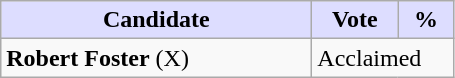<table class="wikitable">
<tr>
<th style="background:#ddf; width:200px;">Candidate</th>
<th style="background:#ddf; width:50px;">Vote</th>
<th style="background:#ddf; width:30px;">%</th>
</tr>
<tr>
<td><strong>Robert Foster</strong> (X)</td>
<td colspan="2">Acclaimed</td>
</tr>
</table>
